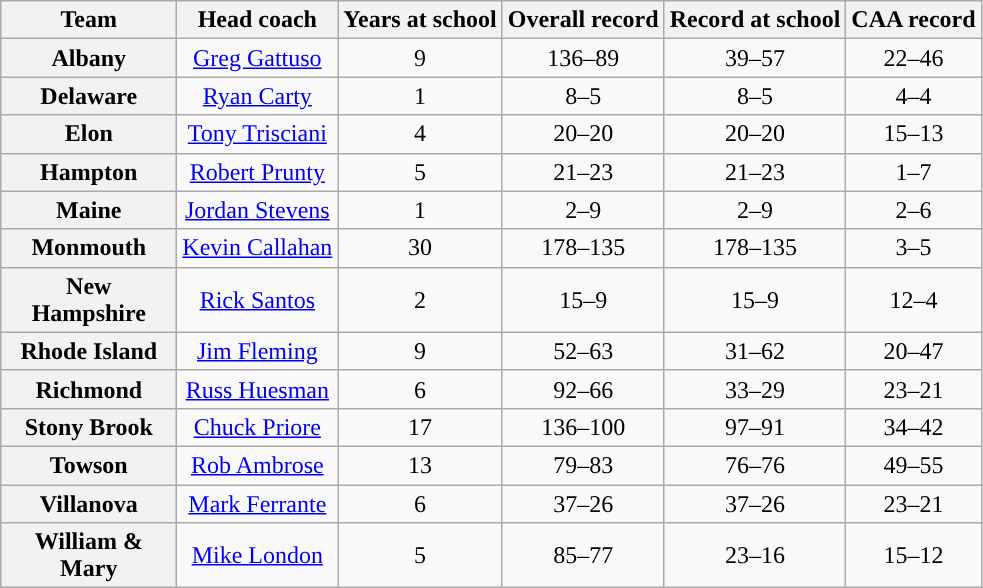<table class="wikitable sortable" style="text-align: center;">
<tr>
<th style="width:110px;">Team</th>
<th>Head coach</th>
<th>Years at school</th>
<th>Overall record</th>
<th>Record at school</th>
<th>CAA record</th>
</tr>
<tr>
<th>Albany</th>
<td><a href='#'>Greg Gattuso</a></td>
<td>9</td>
<td>136–89</td>
<td>39–57</td>
<td>22–46</td>
</tr>
<tr>
<th>Delaware</th>
<td><a href='#'>Ryan Carty</a></td>
<td>1</td>
<td>8–5</td>
<td>8–5</td>
<td>4–4</td>
</tr>
<tr>
<th>Elon</th>
<td><a href='#'>Tony Trisciani</a></td>
<td>4</td>
<td>20–20</td>
<td>20–20</td>
<td>15–13</td>
</tr>
<tr>
<th>Hampton</th>
<td><a href='#'>Robert Prunty</a></td>
<td>5</td>
<td>21–23</td>
<td>21–23</td>
<td>1–7</td>
</tr>
<tr>
<th>Maine</th>
<td><a href='#'>Jordan Stevens</a></td>
<td>1</td>
<td>2–9</td>
<td>2–9</td>
<td>2–6</td>
</tr>
<tr>
<th>Monmouth</th>
<td><a href='#'>Kevin Callahan</a></td>
<td>30</td>
<td>178–135</td>
<td>178–135</td>
<td>3–5</td>
</tr>
<tr>
<th>New Hampshire</th>
<td><a href='#'>Rick Santos</a></td>
<td>2</td>
<td>15–9</td>
<td>15–9</td>
<td>12–4</td>
</tr>
<tr>
<th>Rhode Island</th>
<td><a href='#'>Jim Fleming</a></td>
<td>9</td>
<td>52–63</td>
<td>31–62</td>
<td>20–47</td>
</tr>
<tr>
<th>Richmond</th>
<td><a href='#'>Russ Huesman</a></td>
<td>6</td>
<td>92–66</td>
<td>33–29</td>
<td>23–21</td>
</tr>
<tr>
<th>Stony Brook</th>
<td><a href='#'>Chuck Priore</a></td>
<td>17</td>
<td>136–100</td>
<td>97–91</td>
<td>34–42</td>
</tr>
<tr>
<th>Towson</th>
<td><a href='#'>Rob Ambrose</a></td>
<td>13</td>
<td>79–83</td>
<td>76–76</td>
<td>49–55</td>
</tr>
<tr>
<th>Villanova</th>
<td><a href='#'>Mark Ferrante</a></td>
<td>6</td>
<td>37–26</td>
<td>37–26</td>
<td>23–21</td>
</tr>
<tr>
<th>William & Mary</th>
<td><a href='#'>Mike London</a></td>
<td>5</td>
<td>85–77</td>
<td>23–16</td>
<td>15–12</td>
</tr>
</table>
